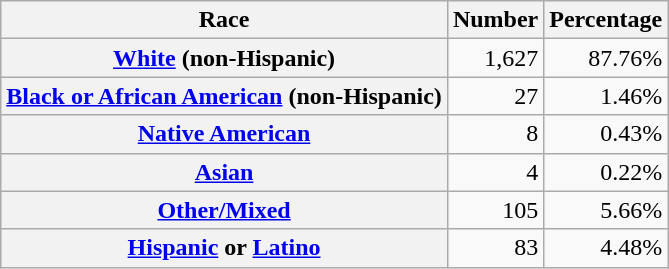<table class="wikitable" style="text-align:right">
<tr>
<th scope="col">Race</th>
<th scope="col">Number</th>
<th scope="col">Percentage</th>
</tr>
<tr>
<th scope="row"><a href='#'>White</a> (non-Hispanic)</th>
<td>1,627</td>
<td>87.76%</td>
</tr>
<tr>
<th scope="row"><a href='#'>Black or African American</a> (non-Hispanic)</th>
<td>27</td>
<td>1.46%</td>
</tr>
<tr>
<th scope="row"><a href='#'>Native American</a></th>
<td>8</td>
<td>0.43%</td>
</tr>
<tr>
<th scope="row"><a href='#'>Asian</a></th>
<td>4</td>
<td>0.22%</td>
</tr>
<tr>
<th scope="row"><a href='#'>Other/Mixed</a></th>
<td>105</td>
<td>5.66%</td>
</tr>
<tr>
<th scope="row"><a href='#'>Hispanic</a> or <a href='#'>Latino</a></th>
<td>83</td>
<td>4.48%</td>
</tr>
</table>
